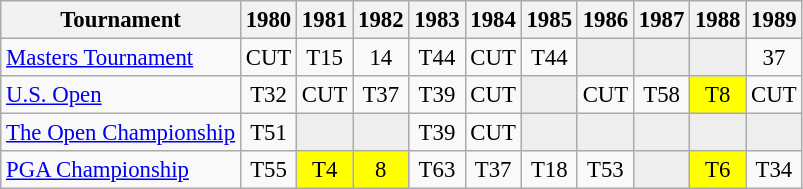<table class="wikitable" style="font-size:95%;text-align:center;">
<tr>
<th>Tournament</th>
<th>1980</th>
<th>1981</th>
<th>1982</th>
<th>1983</th>
<th>1984</th>
<th>1985</th>
<th>1986</th>
<th>1987</th>
<th>1988</th>
<th>1989</th>
</tr>
<tr>
<td align=left><a href='#'>Masters Tournament</a></td>
<td>CUT</td>
<td>T15</td>
<td>14</td>
<td>T44</td>
<td>CUT</td>
<td>T44</td>
<td style="background:#eeeeee;"></td>
<td style="background:#eeeeee;"></td>
<td style="background:#eeeeee;"></td>
<td>37</td>
</tr>
<tr>
<td align=left><a href='#'>U.S. Open</a></td>
<td>T32</td>
<td>CUT</td>
<td>T37</td>
<td>T39</td>
<td>CUT</td>
<td style="background:#eeeeee;"></td>
<td>CUT</td>
<td>T58</td>
<td style="background:yellow;">T8</td>
<td>CUT</td>
</tr>
<tr>
<td align=left><a href='#'>The Open Championship</a></td>
<td>T51</td>
<td style="background:#eeeeee;"></td>
<td style="background:#eeeeee;"></td>
<td>T39</td>
<td>CUT</td>
<td style="background:#eeeeee;"></td>
<td style="background:#eeeeee;"></td>
<td style="background:#eeeeee;"></td>
<td style="background:#eeeeee;"></td>
<td style="background:#eeeeee;"></td>
</tr>
<tr>
<td align=left><a href='#'>PGA Championship</a></td>
<td>T55</td>
<td style="background:yellow;">T4</td>
<td style="background:yellow;">8</td>
<td>T63</td>
<td>T37</td>
<td>T18</td>
<td>T53</td>
<td style="background:#eeeeee;"></td>
<td style="background:yellow;">T6</td>
<td>T34</td>
</tr>
</table>
